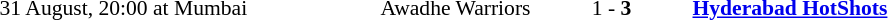<table style="font-size:90%">
<tr>
<td width=200>31 August, 20:00 at Mumbai</td>
<td width=150 align=right>Awadhe Warriors</td>
<td width=100 align=center>1 - <strong>3</strong></td>
<td width=150><strong><a href='#'>Hyderabad HotShots</a></strong></td>
</tr>
</table>
